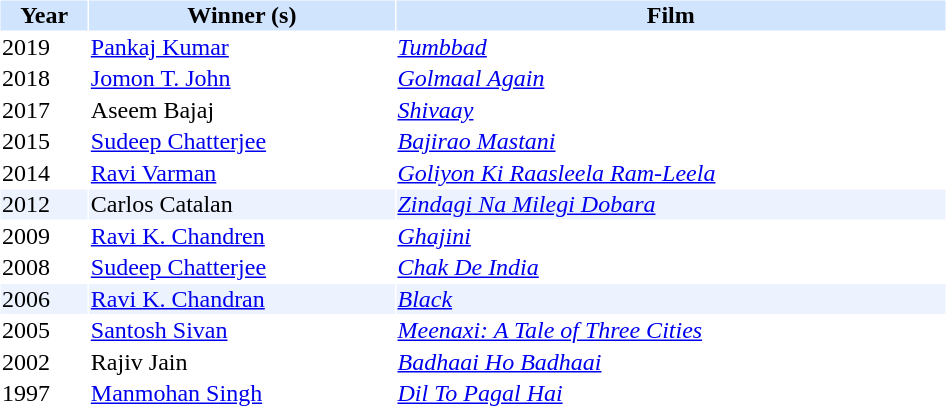<table cellspacing="1" cellpadding="1" border="0" width="50%">
<tr bgcolor="#d1e4fd">
<th>Year</th>
<th>Winner (s)</th>
<th>Film</th>
</tr>
<tr>
<td>2019</td>
<td><a href='#'>Pankaj Kumar</a></td>
<td><em><a href='#'>Tumbbad</a></em></td>
</tr>
<tr>
<td>2018</td>
<td><a href='#'>Jomon T. John</a></td>
<td><em><a href='#'>Golmaal Again</a></em></td>
</tr>
<tr>
<td>2017</td>
<td>Aseem Bajaj</td>
<td><em><a href='#'>Shivaay</a></em></td>
</tr>
<tr>
<td>2015</td>
<td><a href='#'>Sudeep Chatterjee</a></td>
<td><em><a href='#'>Bajirao Mastani</a></em></td>
</tr>
<tr>
<td>2014</td>
<td><a href='#'>Ravi Varman</a></td>
<td><em><a href='#'>Goliyon Ki Raasleela Ram-Leela</a></em></td>
</tr>
<tr bgcolor="#edf3fe">
<td>2012</td>
<td>Carlos Catalan</td>
<td><em><a href='#'>Zindagi Na Milegi Dobara</a></em></td>
</tr>
<tr>
<td>2009</td>
<td><a href='#'>Ravi K. Chandren</a></td>
<td><em><a href='#'>Ghajini</a></em></td>
</tr>
<tr>
<td>2008</td>
<td><a href='#'>Sudeep Chatterjee</a></td>
<td><em><a href='#'>Chak De India</a></em></td>
</tr>
<tr bgcolor="#edf3fe">
<td>2006</td>
<td><a href='#'>Ravi K. Chandran</a></td>
<td><em><a href='#'>Black</a></em></td>
</tr>
<tr>
<td>2005</td>
<td><a href='#'>Santosh Sivan</a></td>
<td><em><a href='#'>Meenaxi: A Tale of Three Cities</a></em> </td>
</tr>
<tr>
<td>2002</td>
<td>Rajiv Jain</td>
<td><em><a href='#'>Badhaai Ho Badhaai</a></em></td>
</tr>
<tr>
<td>1997</td>
<td><a href='#'>Manmohan Singh</a></td>
<td><em><a href='#'>Dil To Pagal Hai</a></em></td>
</tr>
</table>
